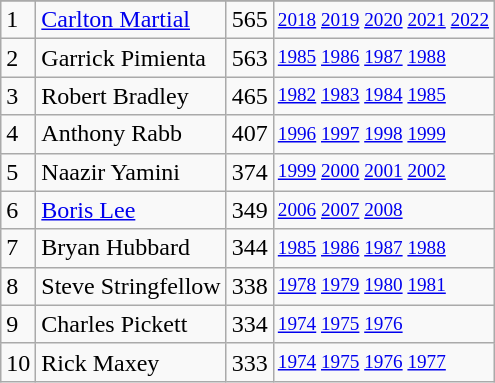<table class="wikitable">
<tr>
</tr>
<tr>
<td>1</td>
<td><a href='#'>Carlton Martial</a></td>
<td>565</td>
<td style="font-size:80%;"><a href='#'>2018</a> <a href='#'>2019</a> <a href='#'>2020</a> <a href='#'>2021</a> <a href='#'>2022</a></td>
</tr>
<tr>
<td>2</td>
<td>Garrick Pimienta</td>
<td>563</td>
<td style="font-size:80%;"><a href='#'>1985</a> <a href='#'>1986</a> <a href='#'>1987</a> <a href='#'>1988</a></td>
</tr>
<tr>
<td>3</td>
<td>Robert Bradley</td>
<td>465</td>
<td style="font-size:80%;"><a href='#'>1982</a> <a href='#'>1983</a> <a href='#'>1984</a> <a href='#'>1985</a></td>
</tr>
<tr>
<td>4</td>
<td>Anthony Rabb</td>
<td>407</td>
<td style="font-size:80%;"><a href='#'>1996</a> <a href='#'>1997</a> <a href='#'>1998</a> <a href='#'>1999</a></td>
</tr>
<tr>
<td>5</td>
<td>Naazir Yamini</td>
<td>374</td>
<td style="font-size:80%;"><a href='#'>1999</a> <a href='#'>2000</a> <a href='#'>2001</a> <a href='#'>2002</a></td>
</tr>
<tr>
<td>6</td>
<td><a href='#'>Boris Lee</a></td>
<td>349</td>
<td style="font-size:80%;"><a href='#'>2006</a> <a href='#'>2007</a> <a href='#'>2008</a></td>
</tr>
<tr>
<td>7</td>
<td>Bryan Hubbard</td>
<td>344</td>
<td style="font-size:80%;"><a href='#'>1985</a> <a href='#'>1986</a> <a href='#'>1987</a> <a href='#'>1988</a></td>
</tr>
<tr>
<td>8</td>
<td>Steve Stringfellow</td>
<td>338</td>
<td style="font-size:80%;"><a href='#'>1978</a> <a href='#'>1979</a> <a href='#'>1980</a> <a href='#'>1981</a></td>
</tr>
<tr>
<td>9</td>
<td>Charles Pickett</td>
<td>334</td>
<td style="font-size:80%;"><a href='#'>1974</a> <a href='#'>1975</a> <a href='#'>1976</a></td>
</tr>
<tr>
<td>10</td>
<td>Rick Maxey</td>
<td>333</td>
<td style="font-size:80%;"><a href='#'>1974</a> <a href='#'>1975</a> <a href='#'>1976</a> <a href='#'>1977</a></td>
</tr>
</table>
